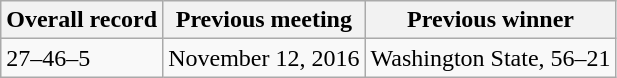<table class="wikitable">
<tr>
<th>Overall record</th>
<th>Previous meeting</th>
<th>Previous winner</th>
</tr>
<tr>
<td>27–46–5</td>
<td>November 12, 2016</td>
<td>Washington State, 56–21</td>
</tr>
</table>
